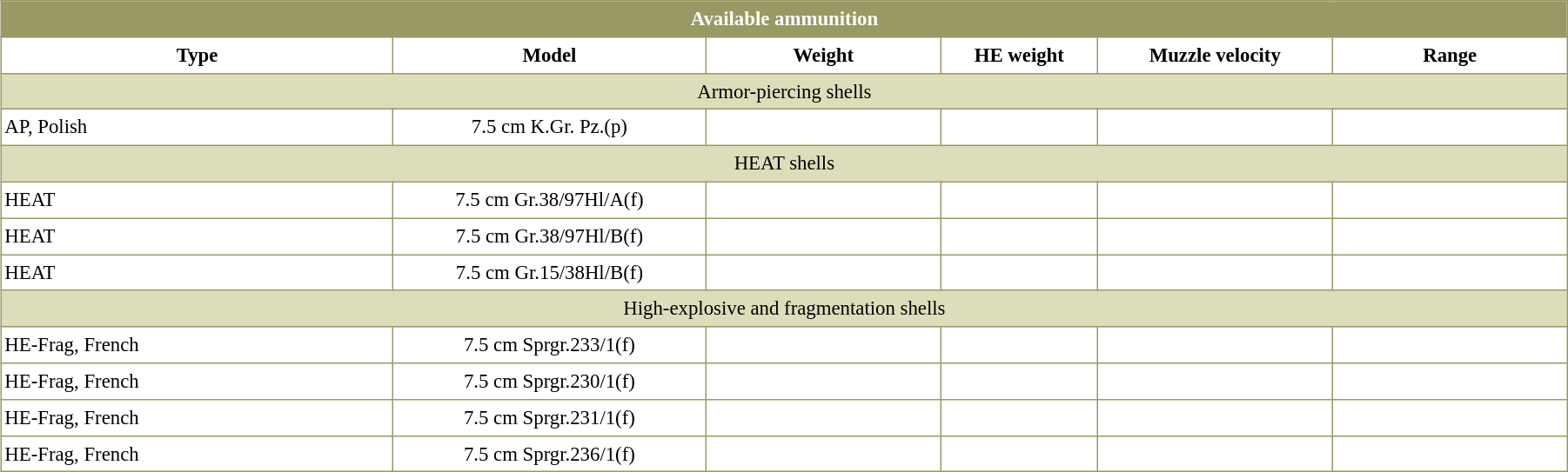<table border=0 cellspacing=0 cellpadding=2 style="margin:0 0 .5em 1em; width:95%; background:#fff; border-collapse:collapse; border:1px solid #996; line-height:1.5; font-size:95%">
<tr style="vertical-align:top; text-align:center; border:1px solid #996; background-color:#996; color:#fff">
<td colspan="6"><strong>Available ammunition</strong></td>
</tr>
<tr style="vertical-align:top; text-align:center; border:1px solid #996;">
<td width="25%"  style="border:1px solid #996"><strong>Type</strong></td>
<td width="20%"  style="border:1px solid #996"><strong>Model</strong></td>
<td width="15%"  style="border:1px solid #996"><strong>Weight</strong></td>
<td width="10%"  style="border:1px solid #996"><strong>HE weight</strong></td>
<td width="15%"  style="border:1px solid #996"><strong>Muzzle velocity</strong></td>
<td width="15%"  style="border:1px solid #996"><strong>Range</strong></td>
</tr>
<tr style="vertical-align:top; text-align:center; border:1px solid #996; background-color:#ddb;">
<td colspan="6">Armor-piercing shells</td>
</tr>
<tr style="vertical-align:top; text-align:center;">
<td style="border:1px solid #996; text-align:left">AP, Polish</td>
<td style="border:1px solid #996">7.5 cm K.Gr. Pz.(p)</td>
<td style="border:1px solid #996"></td>
<td style="border:1px solid #996"></td>
<td style="border:1px solid #996"></td>
<td style="border:1px solid #996"></td>
</tr>
<tr style="vertical-align:top; text-align:center; border:1px solid #996; background-color:#ddb;">
<td colspan="6">HEAT shells</td>
</tr>
<tr style="vertical-align:top; text-align:center;">
<td style="border:1px solid #996; text-align:left">HEAT</td>
<td style="border:1px solid #996">7.5 cm Gr.38/97Hl/A(f)</td>
<td style="border:1px solid #996"></td>
<td style="border:1px solid #996"></td>
<td style="border:1px solid #996"></td>
<td style="border:1px solid #996"></td>
</tr>
<tr style="vertical-align:top; text-align:center;">
<td style="border:1px solid #996; text-align:left">HEAT</td>
<td style="border:1px solid #996">7.5 cm Gr.38/97Hl/B(f)</td>
<td style="border:1px solid #996"></td>
<td style="border:1px solid #996"></td>
<td style="border:1px solid #996"></td>
<td style="border:1px solid #996"></td>
</tr>
<tr style="vertical-align:top; text-align:center;">
<td style="border:1px solid #996; text-align:left">HEAT</td>
<td style="border:1px solid #996">7.5 cm Gr.15/38Hl/B(f)</td>
<td style="border:1px solid #996"></td>
<td style="border:1px solid #996"></td>
<td style="border:1px solid #996"></td>
<td style="border:1px solid #996"></td>
</tr>
<tr style="vertical-align:top; text-align:center; border:1px solid #996; background-color:#ddb;">
<td colspan="6">High-explosive and fragmentation shells</td>
</tr>
<tr style="vertical-align:top; text-align:center;">
<td style="border:1px solid #996; text-align:left">HE-Frag, French</td>
<td style="border:1px solid #996">7.5 cm Sprgr.233/1(f)</td>
<td style="border:1px solid #996"></td>
<td style="border:1px solid #996"></td>
<td style="border:1px solid #996"></td>
<td style="border:1px solid #996"></td>
</tr>
<tr style="vertical-align:top; text-align:center;">
<td style="border:1px solid #996; text-align:left">HE-Frag, French</td>
<td style="border:1px solid #996">7.5 cm Sprgr.230/1(f)</td>
<td style="border:1px solid #996"></td>
<td style="border:1px solid #996"></td>
<td style="border:1px solid #996"></td>
<td style="border:1px solid #996"></td>
</tr>
<tr style="vertical-align:top; text-align:center;">
<td style="border:1px solid #996; text-align:left">HE-Frag, French</td>
<td style="border:1px solid #996">7.5 cm Sprgr.231/1(f)</td>
<td style="border:1px solid #996"></td>
<td style="border:1px solid #996"></td>
<td style="border:1px solid #996"></td>
<td style="border:1px solid #996"></td>
</tr>
<tr style="vertical-align:top; text-align:center;">
<td style="border:1px solid #996; text-align:left">HE-Frag, French</td>
<td style="border:1px solid #996">7.5 cm Sprgr.236/1(f)</td>
<td style="border:1px solid #996"></td>
<td style="border:1px solid #996"></td>
<td style="border:1px solid #996"></td>
<td style="border:1px solid #996"></td>
</tr>
</table>
